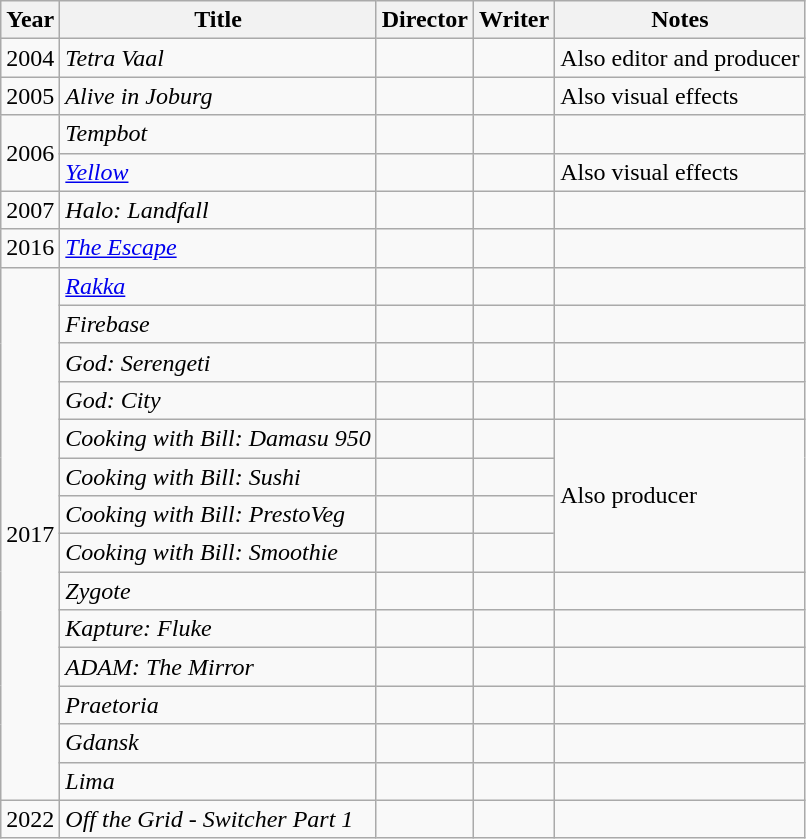<table class="wikitable">
<tr>
<th>Year</th>
<th>Title</th>
<th>Director</th>
<th>Writer</th>
<th>Notes</th>
</tr>
<tr>
<td>2004</td>
<td><em>Tetra Vaal</em></td>
<td></td>
<td></td>
<td>Also editor and producer</td>
</tr>
<tr>
<td>2005</td>
<td><em>Alive in Joburg</em></td>
<td></td>
<td></td>
<td>Also visual effects</td>
</tr>
<tr>
<td rowspan=2>2006</td>
<td><em>Tempbot</em></td>
<td></td>
<td></td>
<td></td>
</tr>
<tr>
<td><em><a href='#'>Yellow</a></em></td>
<td></td>
<td></td>
<td>Also visual effects</td>
</tr>
<tr>
<td>2007</td>
<td><em>Halo: Landfall</em></td>
<td></td>
<td></td>
<td></td>
</tr>
<tr>
<td>2016</td>
<td><em><a href='#'>The Escape</a></em></td>
<td></td>
<td></td>
<td></td>
</tr>
<tr>
<td rowspan="14">2017</td>
<td><em><a href='#'>Rakka</a></em></td>
<td></td>
<td></td>
<td></td>
</tr>
<tr>
<td><em>Firebase</em></td>
<td></td>
<td></td>
<td></td>
</tr>
<tr>
<td><em>God: Serengeti</em></td>
<td></td>
<td></td>
<td></td>
</tr>
<tr>
<td><em>God: City</em></td>
<td></td>
<td></td>
<td></td>
</tr>
<tr>
<td><em>Cooking with Bill: Damasu 950</em></td>
<td></td>
<td></td>
<td rowspan=4>Also producer</td>
</tr>
<tr>
<td><em>Cooking with Bill: Sushi</em></td>
<td></td>
<td></td>
</tr>
<tr>
<td><em>Cooking with Bill: PrestoVeg</em></td>
<td></td>
<td></td>
</tr>
<tr>
<td><em>Cooking with Bill: Smoothie</em></td>
<td></td>
<td></td>
</tr>
<tr>
<td><em>Zygote</em></td>
<td></td>
<td></td>
<td></td>
</tr>
<tr>
<td><em>Kapture: Fluke</em></td>
<td></td>
<td></td>
<td></td>
</tr>
<tr>
<td><em>ADAM: The Mirror</em></td>
<td></td>
<td></td>
<td></td>
</tr>
<tr>
<td><em>Praetoria</em></td>
<td></td>
<td></td>
<td></td>
</tr>
<tr>
<td><em>Gdansk</em></td>
<td></td>
<td></td>
<td></td>
</tr>
<tr>
<td><em>Lima</em></td>
<td></td>
<td></td>
<td></td>
</tr>
<tr>
<td>2022</td>
<td><em>Off the Grid - Switcher Part 1</em></td>
<td></td>
<td></td>
<td></td>
</tr>
</table>
